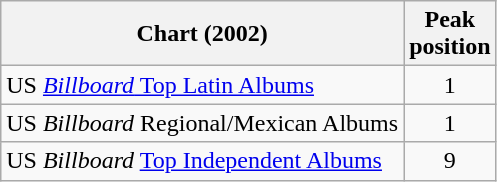<table class="wikitable">
<tr>
<th align="left">Chart (2002)</th>
<th align="left">Peak<br>position</th>
</tr>
<tr>
<td align="left">US <a href='#'><em>Billboard</em> Top Latin Albums</a></td>
<td align="center">1</td>
</tr>
<tr>
<td align="left">US <em>Billboard</em> Regional/Mexican Albums</td>
<td align="center">1</td>
</tr>
<tr>
<td align="left">US <em>Billboard</em> <a href='#'>Top Independent Albums</a></td>
<td align="center">9</td>
</tr>
</table>
